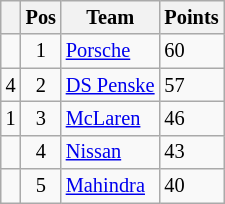<table class="wikitable" style="font-size: 85%;">
<tr>
<th></th>
<th>Pos</th>
<th>Team</th>
<th>Points</th>
</tr>
<tr>
<td align="left"></td>
<td align="center">1</td>
<td> <a href='#'>Porsche</a></td>
<td align="left">60</td>
</tr>
<tr>
<td align="left"> 4</td>
<td align="center">2</td>
<td> <a href='#'>DS Penske</a></td>
<td align="left">57</td>
</tr>
<tr>
<td align="left"> 1</td>
<td align="center">3</td>
<td> <a href='#'>McLaren</a></td>
<td align="left">46</td>
</tr>
<tr>
<td align="left"></td>
<td align="center">4</td>
<td> <a href='#'>Nissan</a></td>
<td align="left">43</td>
</tr>
<tr>
<td align="left"></td>
<td align="center">5</td>
<td> <a href='#'>Mahindra</a></td>
<td align="left">40</td>
</tr>
</table>
